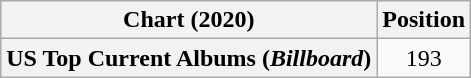<table class="wikitable plainrowheaders" style="text-align:center">
<tr>
<th scope="col">Chart (2020)</th>
<th scope="col">Position</th>
</tr>
<tr>
<th scope="row">US Top Current Albums (<em>Billboard</em>)</th>
<td>193</td>
</tr>
</table>
